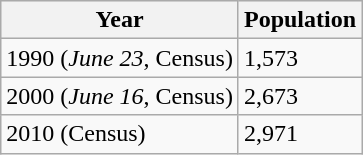<table class="wikitable">
<tr bgcolor="#efefef">
<th>Year</th>
<th>Population</th>
</tr>
<tr>
<td>1990 (<em>June 23</em>, Census)</td>
<td>1,573</td>
</tr>
<tr>
<td>2000 (<em>June 16</em>, Census)</td>
<td>2,673</td>
</tr>
<tr>
<td>2010 (Census)</td>
<td>2,971</td>
</tr>
</table>
